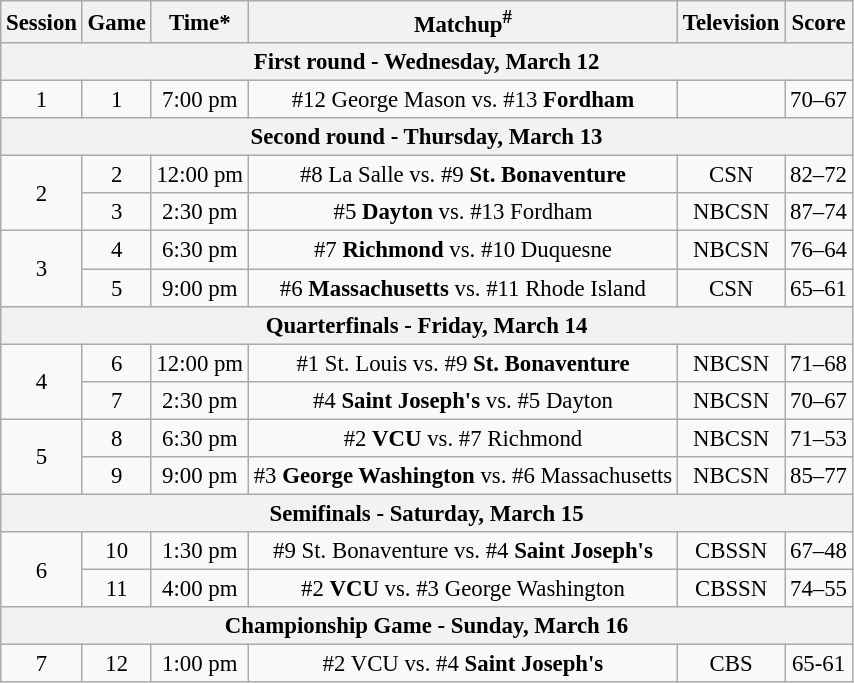<table class="wikitable" style="font-size:95%;text-align:center;">
<tr>
<th>Session</th>
<th>Game</th>
<th>Time*</th>
<th>Matchup<sup>#</sup></th>
<th>Television</th>
<th>Score</th>
</tr>
<tr>
<th colspan=6>First round - Wednesday, March 12</th>
</tr>
<tr>
<td rowspan=1>1</td>
<td>1</td>
<td>7:00 pm</td>
<td>#12 George Mason vs. #13 <strong>Fordham</strong></td>
<td></td>
<td>70–67</td>
</tr>
<tr>
<th colspan=6>Second round - Thursday, March 13</th>
</tr>
<tr>
<td rowspan=2>2</td>
<td>2</td>
<td>12:00 pm</td>
<td>#8 La Salle vs. #9 <strong>St. Bonaventure</strong></td>
<td>CSN</td>
<td>82–72</td>
</tr>
<tr>
<td>3</td>
<td>2:30 pm</td>
<td>#5 <strong>Dayton</strong> vs. #13 Fordham</td>
<td>NBCSN</td>
<td>87–74</td>
</tr>
<tr>
<td rowspan=2>3</td>
<td>4</td>
<td>6:30 pm</td>
<td>#7 <strong>Richmond</strong> vs. #10 Duquesne</td>
<td>NBCSN</td>
<td>76–64</td>
</tr>
<tr>
<td>5</td>
<td>9:00 pm</td>
<td>#6 <strong>Massachusetts</strong> vs. #11 Rhode Island</td>
<td>CSN</td>
<td>65–61</td>
</tr>
<tr>
<th colspan=6>Quarterfinals - Friday, March 14</th>
</tr>
<tr>
<td rowspan=2>4</td>
<td>6</td>
<td>12:00 pm</td>
<td>#1 St. Louis vs. #9 <strong>St. Bonaventure</strong></td>
<td>NBCSN</td>
<td>71–68</td>
</tr>
<tr>
<td>7</td>
<td>2:30 pm</td>
<td>#4 <strong>Saint Joseph's</strong> vs. #5 Dayton</td>
<td>NBCSN</td>
<td>70–67</td>
</tr>
<tr>
<td rowspan=2>5</td>
<td>8</td>
<td>6:30 pm</td>
<td>#2 <strong>VCU</strong> vs. #7 Richmond</td>
<td>NBCSN</td>
<td>71–53</td>
</tr>
<tr>
<td>9</td>
<td>9:00 pm</td>
<td>#3 <strong>George Washington</strong> vs. #6 Massachusetts</td>
<td>NBCSN</td>
<td>85–77</td>
</tr>
<tr>
<th colspan=6>Semifinals - Saturday, March 15</th>
</tr>
<tr>
<td rowspan=2>6</td>
<td>10</td>
<td>1:30 pm</td>
<td>#9 St. Bonaventure vs. #4 <strong>Saint Joseph's</strong></td>
<td>CBSSN</td>
<td>67–48</td>
</tr>
<tr>
<td>11</td>
<td>4:00 pm</td>
<td>#2 <strong>VCU</strong> vs. #3 George Washington</td>
<td>CBSSN</td>
<td>74–55</td>
</tr>
<tr>
<th colspan=6>Championship Game - Sunday, March 16</th>
</tr>
<tr>
<td>7</td>
<td>12</td>
<td>1:00 pm</td>
<td>#2 VCU vs. #4 <strong>Saint Joseph's</strong></td>
<td>CBS</td>
<td>65-61</td>
</tr>
</table>
